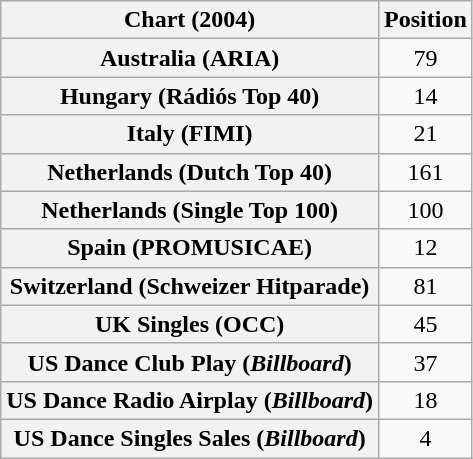<table class="wikitable sortable plainrowheaders" style="text-align:center">
<tr>
<th scope="col">Chart (2004)</th>
<th scope="col">Position</th>
</tr>
<tr>
<th scope="row">Australia (ARIA)</th>
<td>79</td>
</tr>
<tr>
<th scope="row">Hungary (Rádiós Top 40)</th>
<td>14</td>
</tr>
<tr>
<th scope="row">Italy (FIMI)</th>
<td>21</td>
</tr>
<tr>
<th scope="row">Netherlands (Dutch Top 40)</th>
<td>161</td>
</tr>
<tr>
<th scope="row">Netherlands (Single Top 100)</th>
<td>100</td>
</tr>
<tr>
<th scope="row">Spain (PROMUSICAE)</th>
<td>12</td>
</tr>
<tr>
<th scope="row">Switzerland (Schweizer Hitparade)</th>
<td>81</td>
</tr>
<tr>
<th scope="row">UK Singles (OCC)</th>
<td>45</td>
</tr>
<tr>
<th scope="row">US Dance Club Play (<em>Billboard</em>)</th>
<td>37</td>
</tr>
<tr>
<th scope="row">US Dance Radio Airplay (<em>Billboard</em>)</th>
<td>18</td>
</tr>
<tr>
<th scope="row">US Dance Singles Sales (<em>Billboard</em>)</th>
<td>4</td>
</tr>
</table>
